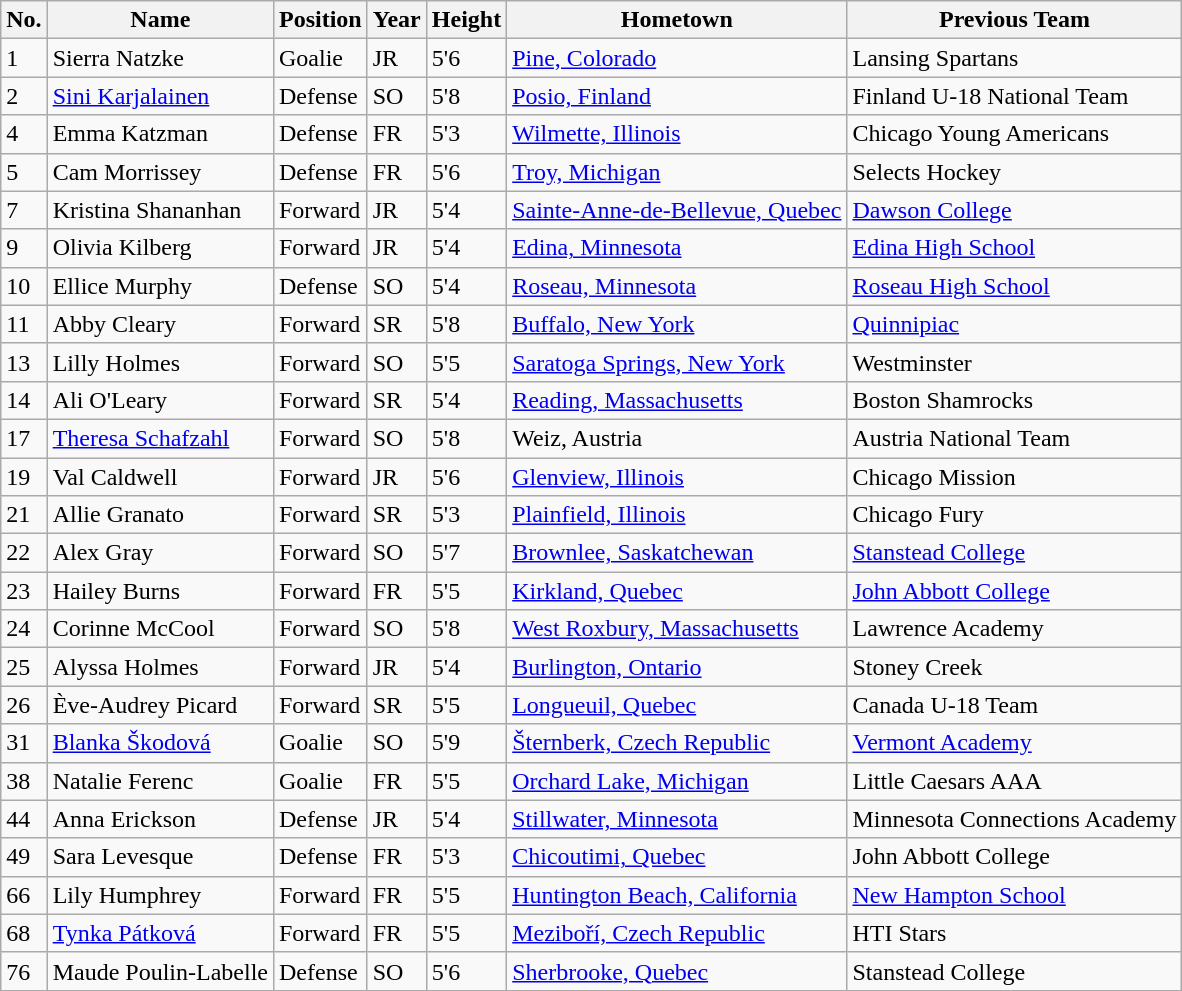<table class="wikitable sortable">
<tr>
<th>No.</th>
<th>Name</th>
<th>Position</th>
<th>Year</th>
<th>Height</th>
<th>Hometown</th>
<th>Previous Team</th>
</tr>
<tr>
<td>1</td>
<td>Sierra Natzke</td>
<td>Goalie</td>
<td>JR</td>
<td>5'6</td>
<td><a href='#'>Pine, Colorado</a></td>
<td>Lansing Spartans</td>
</tr>
<tr>
<td>2</td>
<td><a href='#'>Sini Karjalainen</a></td>
<td>Defense</td>
<td>SO</td>
<td>5'8</td>
<td><a href='#'>Posio, Finland</a></td>
<td>Finland U-18 National Team</td>
</tr>
<tr>
<td>4</td>
<td>Emma Katzman</td>
<td>Defense</td>
<td>FR</td>
<td>5'3</td>
<td><a href='#'>Wilmette, Illinois</a></td>
<td>Chicago Young Americans</td>
</tr>
<tr>
<td>5</td>
<td>Cam Morrissey</td>
<td>Defense</td>
<td>FR</td>
<td>5'6</td>
<td><a href='#'>Troy, Michigan</a></td>
<td>Selects Hockey</td>
</tr>
<tr>
<td>7</td>
<td>Kristina Shananhan</td>
<td>Forward</td>
<td>JR</td>
<td>5'4</td>
<td><a href='#'>Sainte-Anne-de-Bellevue, Quebec</a></td>
<td><a href='#'>Dawson College</a></td>
</tr>
<tr>
<td>9</td>
<td>Olivia Kilberg</td>
<td>Forward</td>
<td>JR</td>
<td>5'4</td>
<td><a href='#'>Edina, Minnesota</a></td>
<td><a href='#'>Edina High School</a></td>
</tr>
<tr>
<td>10</td>
<td>Ellice Murphy</td>
<td>Defense</td>
<td>SO</td>
<td>5'4</td>
<td><a href='#'>Roseau, Minnesota</a></td>
<td><a href='#'>Roseau High School</a></td>
</tr>
<tr>
<td>11</td>
<td>Abby Cleary</td>
<td>Forward</td>
<td>SR</td>
<td>5'8</td>
<td><a href='#'>Buffalo, New York</a></td>
<td><a href='#'>Quinnipiac</a></td>
</tr>
<tr>
<td>13</td>
<td>Lilly Holmes</td>
<td>Forward</td>
<td>SO</td>
<td>5'5</td>
<td><a href='#'>Saratoga Springs, New York</a></td>
<td>Westminster</td>
</tr>
<tr>
<td>14</td>
<td>Ali O'Leary</td>
<td>Forward</td>
<td>SR</td>
<td>5'4</td>
<td><a href='#'>Reading, Massachusetts</a></td>
<td>Boston Shamrocks</td>
</tr>
<tr>
<td>17</td>
<td><a href='#'>Theresa Schafzahl</a></td>
<td>Forward</td>
<td>SO</td>
<td>5'8</td>
<td>Weiz, Austria</td>
<td>Austria National Team</td>
</tr>
<tr>
<td>19</td>
<td>Val Caldwell</td>
<td>Forward</td>
<td>JR</td>
<td>5'6</td>
<td><a href='#'>Glenview, Illinois</a></td>
<td>Chicago Mission</td>
</tr>
<tr>
<td>21</td>
<td>Allie Granato</td>
<td>Forward</td>
<td>SR</td>
<td>5'3</td>
<td><a href='#'>Plainfield, Illinois</a></td>
<td>Chicago Fury</td>
</tr>
<tr>
<td>22</td>
<td>Alex Gray</td>
<td>Forward</td>
<td>SO</td>
<td>5'7</td>
<td><a href='#'>Brownlee, Saskatchewan</a></td>
<td><a href='#'>Stanstead College</a></td>
</tr>
<tr>
<td>23</td>
<td>Hailey Burns</td>
<td>Forward</td>
<td>FR</td>
<td>5'5</td>
<td><a href='#'>Kirkland, Quebec</a></td>
<td><a href='#'>John Abbott College</a></td>
</tr>
<tr>
<td>24</td>
<td>Corinne McCool</td>
<td>Forward</td>
<td>SO</td>
<td>5'8</td>
<td><a href='#'>West Roxbury, Massachusetts</a></td>
<td>Lawrence Academy</td>
</tr>
<tr>
<td>25</td>
<td>Alyssa Holmes</td>
<td>Forward</td>
<td>JR</td>
<td>5'4</td>
<td><a href='#'>Burlington, Ontario</a></td>
<td>Stoney Creek</td>
</tr>
<tr>
<td>26</td>
<td>Ève-Audrey Picard</td>
<td>Forward</td>
<td>SR</td>
<td>5'5</td>
<td><a href='#'>Longueuil, Quebec</a></td>
<td>Canada U-18 Team</td>
</tr>
<tr>
<td>31</td>
<td><a href='#'>Blanka Škodová</a></td>
<td>Goalie</td>
<td>SO</td>
<td>5'9</td>
<td><a href='#'>Šternberk, Czech Republic</a></td>
<td><a href='#'>Vermont Academy</a></td>
</tr>
<tr>
<td>38</td>
<td>Natalie Ferenc</td>
<td>Goalie</td>
<td>FR</td>
<td>5'5</td>
<td><a href='#'>Orchard Lake, Michigan</a></td>
<td>Little Caesars AAA</td>
</tr>
<tr>
<td>44</td>
<td>Anna Erickson</td>
<td>Defense</td>
<td>JR</td>
<td>5'4</td>
<td><a href='#'>Stillwater, Minnesota</a></td>
<td>Minnesota Connections Academy</td>
</tr>
<tr>
<td>49</td>
<td>Sara Levesque</td>
<td>Defense</td>
<td>FR</td>
<td>5'3</td>
<td><a href='#'>Chicoutimi, Quebec</a></td>
<td>John Abbott College</td>
</tr>
<tr>
<td>66</td>
<td>Lily Humphrey</td>
<td>Forward</td>
<td>FR</td>
<td>5'5</td>
<td><a href='#'>Huntington Beach, California</a></td>
<td><a href='#'>New Hampton School</a></td>
</tr>
<tr>
<td>68</td>
<td><a href='#'>Tynka Pátková</a></td>
<td>Forward</td>
<td>FR</td>
<td>5'5</td>
<td><a href='#'>Meziboří, Czech Republic</a></td>
<td>HTI Stars</td>
</tr>
<tr>
<td>76</td>
<td>Maude Poulin-Labelle</td>
<td>Defense</td>
<td>SO</td>
<td>5'6</td>
<td><a href='#'>Sherbrooke, Quebec</a></td>
<td>Stanstead College</td>
</tr>
</table>
